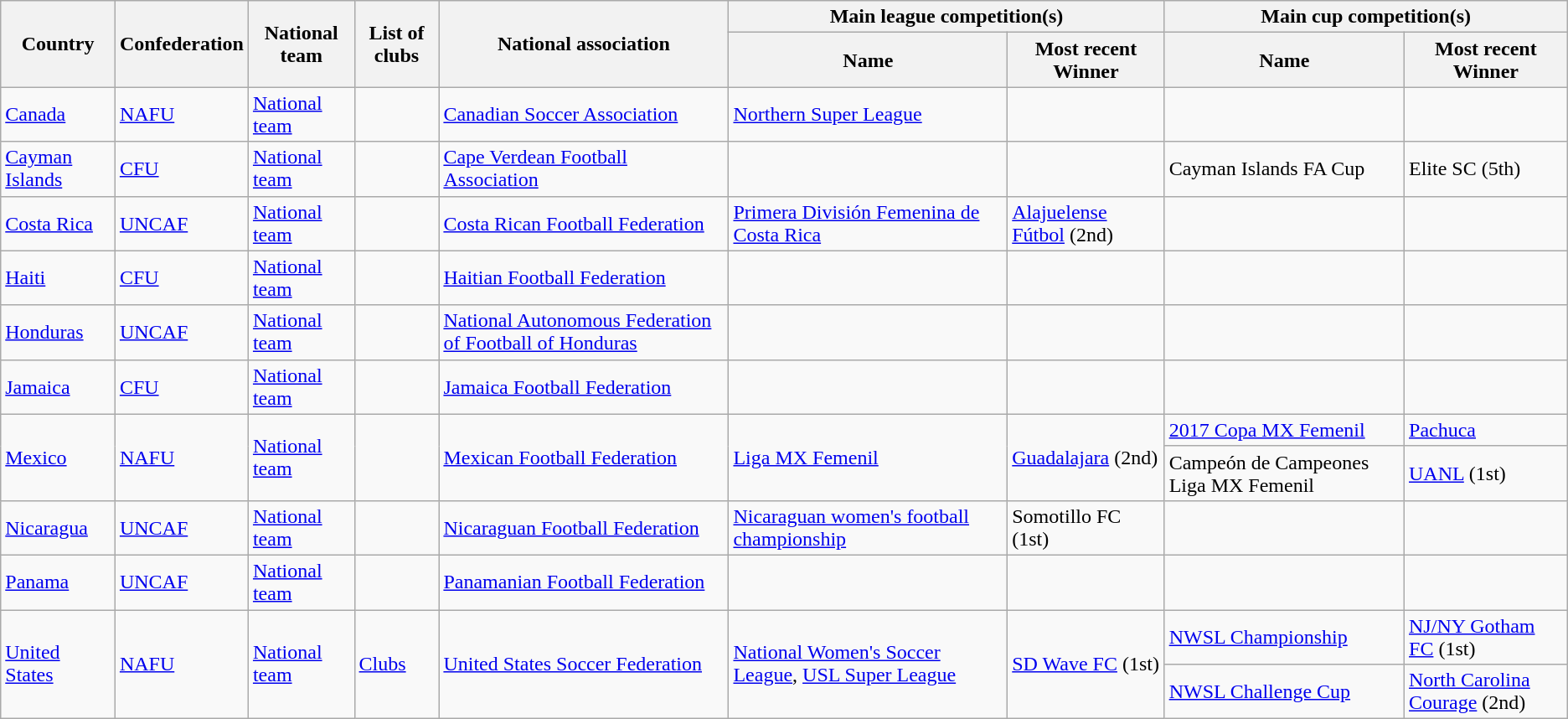<table class="wikitable sortable">
<tr>
<th rowspan="2">Country</th>
<th rowspan="2">Confederation</th>
<th rowspan="2">National team</th>
<th rowspan="2">List of clubs</th>
<th rowspan="2">National association</th>
<th colspan="2">Main league competition(s)</th>
<th colspan="2">Main cup competition(s)</th>
</tr>
<tr>
<th>Name</th>
<th>Most recent Winner</th>
<th>Name</th>
<th>Most recent Winner</th>
</tr>
<tr>
<td> <a href='#'>Canada</a></td>
<td><a href='#'>NAFU</a></td>
<td><a href='#'>National team</a></td>
<td></td>
<td><a href='#'>Canadian Soccer Association</a></td>
<td><a href='#'>Northern Super League</a></td>
<td></td>
<td></td>
<td></td>
</tr>
<tr>
<td> <a href='#'>Cayman Islands</a></td>
<td><a href='#'>CFU</a></td>
<td><a href='#'>National team</a></td>
<td></td>
<td><a href='#'>Cape Verdean Football Association</a></td>
<td></td>
<td></td>
<td>Cayman Islands FA Cup</td>
<td>Elite SC (5th)</td>
</tr>
<tr>
<td> <a href='#'>Costa Rica</a></td>
<td><a href='#'>UNCAF</a></td>
<td><a href='#'>National team</a></td>
<td></td>
<td><a href='#'>Costa Rican Football Federation</a></td>
<td><a href='#'>Primera División Femenina de Costa Rica</a></td>
<td><a href='#'>Alajuelense Fútbol</a> (2nd)</td>
<td></td>
<td></td>
</tr>
<tr>
<td> <a href='#'>Haiti</a></td>
<td><a href='#'>CFU</a></td>
<td><a href='#'>National team</a></td>
<td></td>
<td><a href='#'>Haitian Football Federation</a></td>
<td></td>
<td></td>
<td></td>
<td></td>
</tr>
<tr>
<td> <a href='#'>Honduras</a></td>
<td><a href='#'>UNCAF</a></td>
<td><a href='#'>National team</a></td>
<td></td>
<td><a href='#'>National Autonomous Federation of Football of Honduras</a></td>
<td></td>
<td></td>
<td></td>
<td></td>
</tr>
<tr>
<td> <a href='#'>Jamaica</a></td>
<td><a href='#'>CFU</a></td>
<td><a href='#'>National team</a></td>
<td></td>
<td><a href='#'>Jamaica Football Federation</a></td>
<td></td>
<td></td>
<td></td>
<td></td>
</tr>
<tr>
<td rowspan="2"> <a href='#'>Mexico</a></td>
<td rowspan="2"><a href='#'>NAFU</a></td>
<td rowspan="2"><a href='#'>National team</a></td>
<td rowspan="2"></td>
<td rowspan="2"><a href='#'>Mexican Football Federation</a></td>
<td rowspan="2"><a href='#'>Liga MX Femenil</a></td>
<td rowspan="2"><a href='#'>Guadalajara</a> (2nd)</td>
<td><a href='#'>2017 Copa MX Femenil</a></td>
<td><a href='#'>Pachuca</a> <br></td>
</tr>
<tr>
<td>Campeón de Campeones Liga MX Femenil</td>
<td><a href='#'>UANL</a> (1st)</td>
</tr>
<tr>
<td> <a href='#'>Nicaragua</a></td>
<td><a href='#'>UNCAF</a></td>
<td><a href='#'>National team</a></td>
<td></td>
<td><a href='#'>Nicaraguan Football Federation</a></td>
<td><a href='#'>Nicaraguan women's football championship</a></td>
<td>Somotillo FC (1st)</td>
<td></td>
<td></td>
</tr>
<tr>
<td> <a href='#'>Panama</a></td>
<td><a href='#'>UNCAF</a></td>
<td><a href='#'>National team</a></td>
<td></td>
<td><a href='#'>Panamanian Football Federation</a></td>
<td></td>
<td></td>
<td></td>
<td></td>
</tr>
<tr>
<td rowspan="2"> <a href='#'>United States</a></td>
<td rowspan="2"><a href='#'>NAFU</a></td>
<td rowspan="2"><a href='#'>National team</a></td>
<td rowspan="2"><a href='#'>Clubs</a></td>
<td rowspan="2"><a href='#'>United States Soccer Federation</a></td>
<td rowspan="2"><a href='#'>National Women's Soccer League</a>, <a href='#'>USL Super League</a></td>
<td rowspan="2"><a href='#'>SD Wave FC</a> (1st)</td>
<td><a href='#'>NWSL Championship</a></td>
<td><a href='#'>NJ/NY Gotham FC</a> (1st)</td>
</tr>
<tr>
<td><a href='#'>NWSL Challenge Cup</a></td>
<td><a href='#'>North Carolina Courage</a> (2nd)</td>
</tr>
</table>
